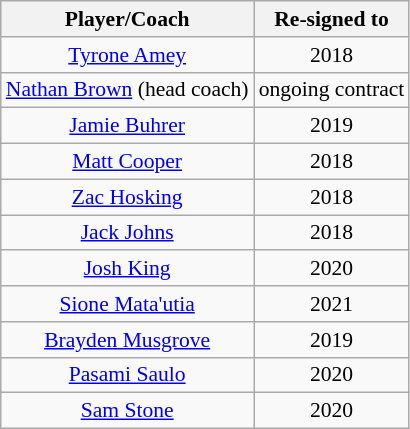<table class="wikitable sortable" style="text-align: center; font-size:90%">
<tr style="background:#efefef;">
<th>Player/Coach</th>
<th>Re-signed to</th>
</tr>
<tr>
<td><a href='#'>Tyrone Amey</a></td>
<td>2018</td>
</tr>
<tr>
<td><a href='#'>Nathan Brown</a> (head coach)</td>
<td>ongoing contract</td>
</tr>
<tr>
<td><a href='#'>Jamie Buhrer</a></td>
<td>2019</td>
</tr>
<tr>
<td><a href='#'>Matt Cooper</a></td>
<td>2018</td>
</tr>
<tr>
<td><a href='#'>Zac Hosking</a></td>
<td>2018</td>
</tr>
<tr>
<td><a href='#'>Jack Johns</a></td>
<td>2018</td>
</tr>
<tr>
<td><a href='#'>Josh King</a></td>
<td>2020</td>
</tr>
<tr>
<td><a href='#'>Sione Mata'utia</a></td>
<td>2021</td>
</tr>
<tr>
<td><a href='#'>Brayden Musgrove</a></td>
<td>2019</td>
</tr>
<tr>
<td><a href='#'>Pasami Saulo</a></td>
<td>2020</td>
</tr>
<tr>
<td><a href='#'>Sam Stone</a></td>
<td>2020</td>
</tr>
</table>
